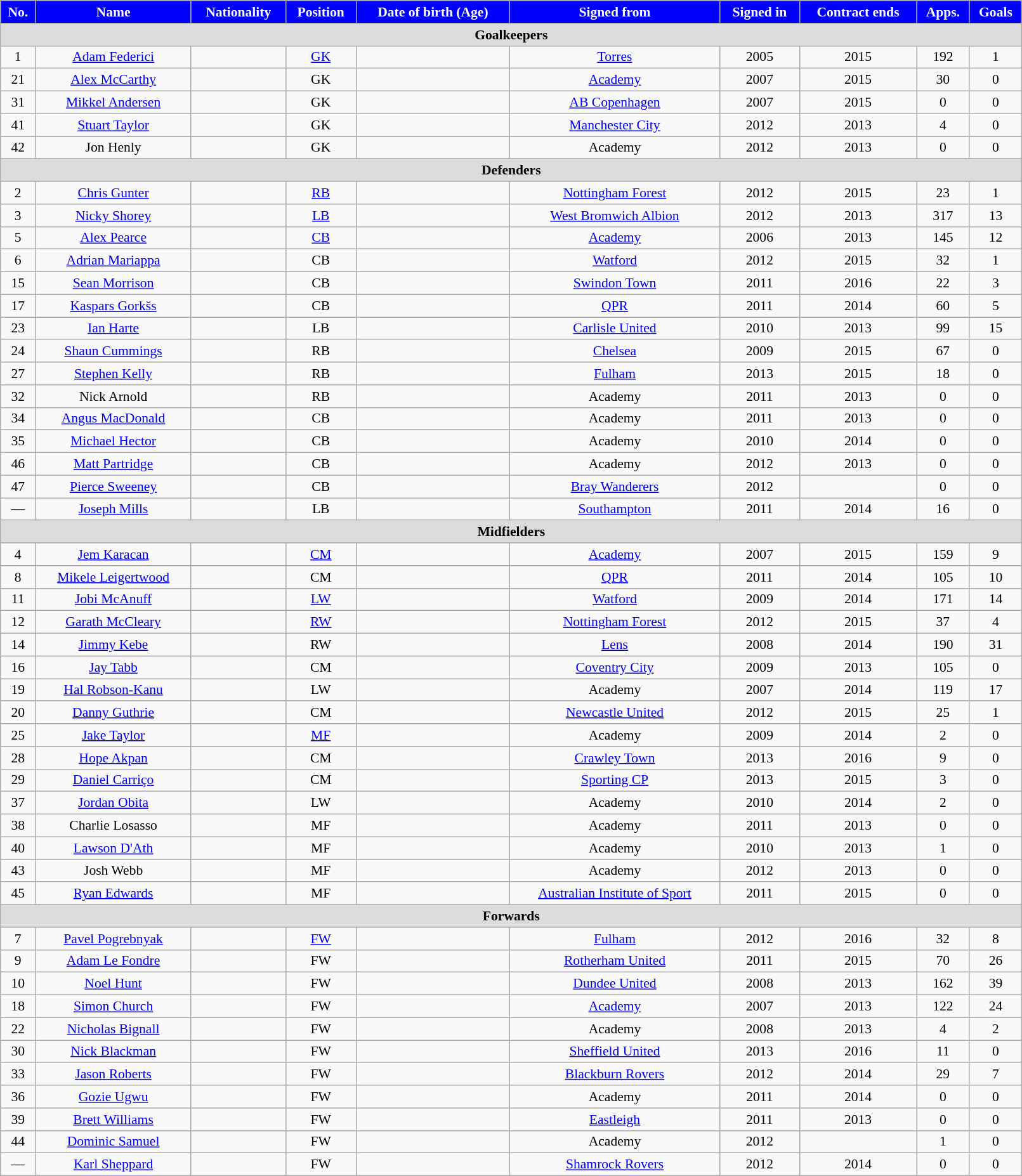<table class="wikitable" style="text-align:center; font-size:90%; width:85%">
<tr>
<th style="background:#00f; color:white; text-align:center;">No.</th>
<th style="background:#00f; color:white; text-align:center;">Name</th>
<th style="background:#00f; color:white; text-align:center;">Nationality</th>
<th style="background:#00f; color:white; text-align:center;">Position</th>
<th style="background:#00f; color:white; text-align:center;">Date of birth (Age)</th>
<th style="background:#00f; color:white; text-align:center;">Signed from</th>
<th style="background:#00f; color:white; text-align:center;">Signed in</th>
<th style="background:#00f; color:white; text-align:center;">Contract ends</th>
<th style="background:#00f; color:white; text-align:center;">Apps.</th>
<th style="background:#00f; color:white; text-align:center;">Goals</th>
</tr>
<tr>
<th colspan="11" style="background:#dcdcdc; text-align:center;">Goalkeepers</th>
</tr>
<tr>
<td>1</td>
<td><a href='#'>Adam Federici</a></td>
<td></td>
<td><a href='#'>GK</a></td>
<td></td>
<td><a href='#'>Torres</a></td>
<td>2005</td>
<td>2015</td>
<td>192</td>
<td>1</td>
</tr>
<tr>
<td>21</td>
<td><a href='#'>Alex McCarthy</a></td>
<td></td>
<td>GK</td>
<td></td>
<td><a href='#'>Academy</a></td>
<td>2007</td>
<td>2015</td>
<td>30</td>
<td>0</td>
</tr>
<tr>
<td>31</td>
<td><a href='#'>Mikkel Andersen</a></td>
<td></td>
<td>GK</td>
<td></td>
<td><a href='#'>AB Copenhagen</a></td>
<td>2007</td>
<td>2015</td>
<td>0</td>
<td>0</td>
</tr>
<tr>
<td>41</td>
<td><a href='#'>Stuart Taylor</a></td>
<td></td>
<td>GK</td>
<td></td>
<td><a href='#'>Manchester City</a></td>
<td>2012</td>
<td>2013</td>
<td>4</td>
<td>0</td>
</tr>
<tr>
<td>42</td>
<td>Jon Henly</td>
<td></td>
<td>GK</td>
<td></td>
<td>Academy</td>
<td>2012</td>
<td>2013</td>
<td>0</td>
<td>0</td>
</tr>
<tr>
<th colspan="11" style="background:#dcdcdc; text-align:center;">Defenders</th>
</tr>
<tr>
<td>2</td>
<td><a href='#'>Chris Gunter</a></td>
<td></td>
<td><a href='#'>RB</a></td>
<td></td>
<td><a href='#'>Nottingham Forest</a></td>
<td>2012</td>
<td>2015</td>
<td>23</td>
<td>1</td>
</tr>
<tr>
<td>3</td>
<td><a href='#'>Nicky Shorey</a></td>
<td></td>
<td><a href='#'>LB</a></td>
<td></td>
<td><a href='#'>West Bromwich Albion</a></td>
<td>2012</td>
<td>2013</td>
<td>317</td>
<td>13</td>
</tr>
<tr>
<td>5</td>
<td><a href='#'>Alex Pearce</a></td>
<td></td>
<td><a href='#'>CB</a></td>
<td></td>
<td><a href='#'>Academy</a></td>
<td>2006</td>
<td>2013</td>
<td>145</td>
<td>12</td>
</tr>
<tr>
<td>6</td>
<td><a href='#'>Adrian Mariappa</a></td>
<td></td>
<td>CB</td>
<td></td>
<td><a href='#'>Watford</a></td>
<td>2012</td>
<td>2015</td>
<td>32</td>
<td>1</td>
</tr>
<tr>
<td>15</td>
<td><a href='#'>Sean Morrison</a></td>
<td></td>
<td>CB</td>
<td></td>
<td><a href='#'>Swindon Town</a></td>
<td>2011</td>
<td>2016</td>
<td>22</td>
<td>3</td>
</tr>
<tr>
<td>17</td>
<td><a href='#'>Kaspars Gorkšs</a></td>
<td></td>
<td>CB</td>
<td></td>
<td><a href='#'>QPR</a></td>
<td>2011</td>
<td>2014</td>
<td>60</td>
<td>5</td>
</tr>
<tr>
<td>23</td>
<td><a href='#'>Ian Harte</a></td>
<td></td>
<td>LB</td>
<td></td>
<td><a href='#'>Carlisle United</a></td>
<td>2010</td>
<td>2013</td>
<td>99</td>
<td>15</td>
</tr>
<tr>
<td>24</td>
<td><a href='#'>Shaun Cummings</a></td>
<td></td>
<td>RB</td>
<td></td>
<td><a href='#'>Chelsea</a></td>
<td>2009</td>
<td>2015</td>
<td>67</td>
<td>0</td>
</tr>
<tr>
<td>27</td>
<td><a href='#'>Stephen Kelly</a></td>
<td></td>
<td>RB</td>
<td></td>
<td><a href='#'>Fulham</a></td>
<td>2013</td>
<td>2015</td>
<td>18</td>
<td>0</td>
</tr>
<tr>
<td>32</td>
<td>Nick Arnold</td>
<td></td>
<td>RB</td>
<td></td>
<td>Academy</td>
<td>2011</td>
<td>2013</td>
<td>0</td>
<td>0</td>
</tr>
<tr>
<td>34</td>
<td><a href='#'>Angus MacDonald</a></td>
<td></td>
<td>CB</td>
<td></td>
<td>Academy</td>
<td>2011</td>
<td>2013</td>
<td>0</td>
<td>0</td>
</tr>
<tr>
<td>35</td>
<td><a href='#'>Michael Hector</a></td>
<td></td>
<td>CB</td>
<td></td>
<td>Academy</td>
<td>2010</td>
<td>2014</td>
<td>0</td>
<td>0</td>
</tr>
<tr>
<td>46</td>
<td><a href='#'>Matt Partridge</a></td>
<td></td>
<td>CB</td>
<td></td>
<td>Academy</td>
<td>2012</td>
<td>2013</td>
<td>0</td>
<td>0</td>
</tr>
<tr>
<td>47</td>
<td><a href='#'>Pierce Sweeney</a></td>
<td></td>
<td>CB</td>
<td></td>
<td><a href='#'>Bray Wanderers</a></td>
<td>2012</td>
<td></td>
<td>0</td>
<td>0</td>
</tr>
<tr>
<td>—</td>
<td><a href='#'>Joseph Mills</a></td>
<td></td>
<td>LB</td>
<td></td>
<td><a href='#'>Southampton</a></td>
<td>2011</td>
<td>2014</td>
<td>16</td>
<td>0</td>
</tr>
<tr>
<th colspan="11"  style="background:#dcdcdc; text-align:center;">Midfielders</th>
</tr>
<tr>
<td>4</td>
<td><a href='#'>Jem Karacan</a></td>
<td></td>
<td><a href='#'>CM</a></td>
<td></td>
<td><a href='#'>Academy</a></td>
<td>2007</td>
<td>2015</td>
<td>159</td>
<td>9</td>
</tr>
<tr>
<td>8</td>
<td><a href='#'>Mikele Leigertwood</a></td>
<td></td>
<td>CM</td>
<td></td>
<td><a href='#'>QPR</a></td>
<td>2011</td>
<td>2014</td>
<td>105</td>
<td>10</td>
</tr>
<tr>
<td>11</td>
<td><a href='#'>Jobi McAnuff</a></td>
<td></td>
<td><a href='#'>LW</a></td>
<td></td>
<td><a href='#'>Watford</a></td>
<td>2009</td>
<td>2014</td>
<td>171</td>
<td>14</td>
</tr>
<tr>
<td>12</td>
<td><a href='#'>Garath McCleary</a></td>
<td></td>
<td><a href='#'>RW</a></td>
<td></td>
<td><a href='#'>Nottingham Forest</a></td>
<td>2012</td>
<td>2015</td>
<td>37</td>
<td>4</td>
</tr>
<tr>
<td>14</td>
<td><a href='#'>Jimmy Kebe</a></td>
<td></td>
<td>RW</td>
<td></td>
<td><a href='#'>Lens</a></td>
<td>2008</td>
<td>2014</td>
<td>190</td>
<td>31</td>
</tr>
<tr>
<td>16</td>
<td><a href='#'>Jay Tabb</a></td>
<td></td>
<td>CM</td>
<td></td>
<td><a href='#'>Coventry City</a></td>
<td>2009</td>
<td>2013</td>
<td>105</td>
<td>0</td>
</tr>
<tr>
<td>19</td>
<td><a href='#'>Hal Robson-Kanu</a></td>
<td></td>
<td>LW</td>
<td></td>
<td>Academy</td>
<td>2007</td>
<td>2014</td>
<td>119</td>
<td>17</td>
</tr>
<tr>
<td>20</td>
<td><a href='#'>Danny Guthrie</a></td>
<td></td>
<td>CM</td>
<td></td>
<td><a href='#'>Newcastle United</a></td>
<td>2012</td>
<td>2015</td>
<td>25</td>
<td>1</td>
</tr>
<tr>
<td>25</td>
<td><a href='#'>Jake Taylor</a></td>
<td></td>
<td><a href='#'>MF</a></td>
<td></td>
<td>Academy</td>
<td>2009</td>
<td>2014</td>
<td>2</td>
<td>0</td>
</tr>
<tr>
<td>28</td>
<td><a href='#'>Hope Akpan</a></td>
<td></td>
<td>CM</td>
<td></td>
<td><a href='#'>Crawley Town</a></td>
<td>2013</td>
<td>2016</td>
<td>9</td>
<td>0</td>
</tr>
<tr>
<td>29</td>
<td><a href='#'>Daniel Carriço</a></td>
<td></td>
<td>CM</td>
<td></td>
<td><a href='#'>Sporting CP</a></td>
<td>2013</td>
<td>2015</td>
<td>3</td>
<td>0</td>
</tr>
<tr>
<td>37</td>
<td><a href='#'>Jordan Obita</a></td>
<td></td>
<td>LW</td>
<td></td>
<td>Academy</td>
<td>2010</td>
<td>2014</td>
<td>2</td>
<td>0</td>
</tr>
<tr>
<td>38</td>
<td>Charlie Losasso</td>
<td></td>
<td>MF</td>
<td></td>
<td>Academy</td>
<td>2011</td>
<td>2013</td>
<td>0</td>
<td>0</td>
</tr>
<tr>
<td>40</td>
<td><a href='#'>Lawson D'Ath</a></td>
<td></td>
<td>MF</td>
<td></td>
<td>Academy</td>
<td>2010</td>
<td>2013</td>
<td>1</td>
<td>0</td>
</tr>
<tr>
<td>43</td>
<td>Josh Webb</td>
<td></td>
<td>MF</td>
<td></td>
<td>Academy</td>
<td>2012</td>
<td>2013</td>
<td>0</td>
<td>0</td>
</tr>
<tr>
<td>45</td>
<td><a href='#'>Ryan Edwards</a></td>
<td></td>
<td>MF</td>
<td></td>
<td><a href='#'>Australian Institute of Sport</a></td>
<td>2011</td>
<td>2015</td>
<td>0</td>
<td>0</td>
</tr>
<tr>
<th colspan="11"  style="background:#dcdcdc; text-align:center;">Forwards</th>
</tr>
<tr>
<td>7</td>
<td><a href='#'>Pavel Pogrebnyak</a></td>
<td></td>
<td><a href='#'>FW</a></td>
<td></td>
<td><a href='#'>Fulham</a></td>
<td>2012</td>
<td>2016</td>
<td>32</td>
<td>8</td>
</tr>
<tr>
<td>9</td>
<td><a href='#'>Adam Le Fondre</a></td>
<td></td>
<td>FW</td>
<td></td>
<td><a href='#'>Rotherham United</a></td>
<td>2011</td>
<td>2015</td>
<td>70</td>
<td>26</td>
</tr>
<tr>
<td>10</td>
<td><a href='#'>Noel Hunt</a></td>
<td></td>
<td>FW</td>
<td></td>
<td><a href='#'>Dundee United</a></td>
<td>2008</td>
<td>2013</td>
<td>162</td>
<td>39</td>
</tr>
<tr>
<td>18</td>
<td><a href='#'>Simon Church</a></td>
<td></td>
<td>FW</td>
<td></td>
<td><a href='#'>Academy</a></td>
<td>2007</td>
<td>2013</td>
<td>122</td>
<td>24</td>
</tr>
<tr>
<td>22</td>
<td><a href='#'>Nicholas Bignall</a></td>
<td></td>
<td>FW</td>
<td></td>
<td>Academy</td>
<td>2008</td>
<td>2013</td>
<td>4</td>
<td>2</td>
</tr>
<tr>
<td>30</td>
<td><a href='#'>Nick Blackman</a></td>
<td></td>
<td>FW</td>
<td></td>
<td><a href='#'>Sheffield United</a></td>
<td>2013</td>
<td>2016</td>
<td>11</td>
<td>0</td>
</tr>
<tr>
<td>33</td>
<td><a href='#'>Jason Roberts</a></td>
<td></td>
<td>FW</td>
<td></td>
<td><a href='#'>Blackburn Rovers</a></td>
<td>2012</td>
<td>2014</td>
<td>29</td>
<td>7</td>
</tr>
<tr>
<td>36</td>
<td><a href='#'>Gozie Ugwu</a></td>
<td></td>
<td>FW</td>
<td></td>
<td>Academy</td>
<td>2011</td>
<td>2014</td>
<td>0</td>
<td>0</td>
</tr>
<tr>
<td>39</td>
<td><a href='#'>Brett Williams</a></td>
<td></td>
<td>FW</td>
<td></td>
<td><a href='#'>Eastleigh</a></td>
<td>2011</td>
<td>2013</td>
<td>0</td>
<td>0</td>
</tr>
<tr>
<td>44</td>
<td><a href='#'>Dominic Samuel</a></td>
<td></td>
<td>FW</td>
<td></td>
<td>Academy</td>
<td>2012</td>
<td></td>
<td>1</td>
<td>0</td>
</tr>
<tr>
<td>—</td>
<td><a href='#'>Karl Sheppard</a></td>
<td></td>
<td>FW</td>
<td></td>
<td><a href='#'>Shamrock Rovers</a></td>
<td>2012</td>
<td>2014</td>
<td>0</td>
<td>0</td>
</tr>
</table>
